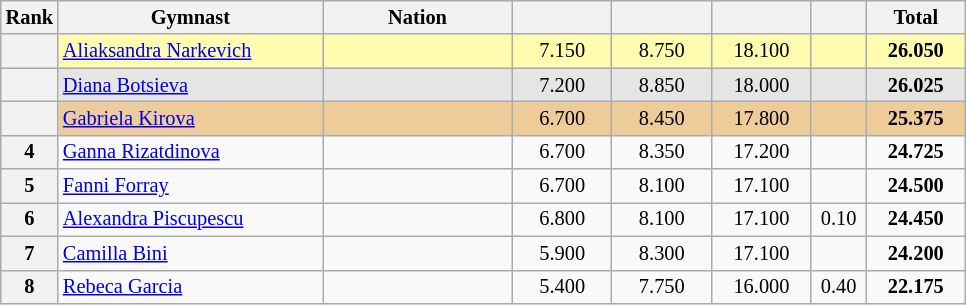<table class="wikitable sortable" style="text-align:center; font-size:85%">
<tr>
<th scope="col" style="width:20px;">Rank</th>
<th ! scope="col" style="width:170px;">Gymnast</th>
<th ! scope="col" style="width:120px;">Nation</th>
<th ! scope="col" style="width:60px;"></th>
<th ! scope="col" style="width:60px;"></th>
<th ! scope="col" style="width:60px;"></th>
<th ! scope="col" style="width:30px;"></th>
<th ! scope="col" style="width:60px;">Total</th>
</tr>
<tr style="background:#fffcaf;">
<th scope=row style="text-align:center"></th>
<td align=left><a href='#'>Aliaksandra Narkevich</a></td>
<td style="text-align:left;"></td>
<td>7.150</td>
<td>8.750</td>
<td>18.100</td>
<td></td>
<td><strong>26.050</strong></td>
</tr>
<tr style="background:#e5e5e5;">
<th scope=row style="text-align:center"></th>
<td align=left><a href='#'>Diana Botsieva</a></td>
<td style="text-align:left;"></td>
<td>7.200</td>
<td>8.850</td>
<td>18.000</td>
<td></td>
<td><strong>26.025</strong></td>
</tr>
<tr style="background:#ec9;">
<th scope=row style="text-align:center"></th>
<td align=left><a href='#'>Gabriela Kirova</a></td>
<td style="text-align:left;"></td>
<td>6.700</td>
<td>8.450</td>
<td>17.800</td>
<td></td>
<td><strong>25.375</strong></td>
</tr>
<tr>
<th scope=row style="text-align:center">4</th>
<td align=left><a href='#'>Ganna Rizatdinova</a></td>
<td style="text-align:left;"></td>
<td>6.700</td>
<td>8.350</td>
<td>17.200</td>
<td></td>
<td><strong>24.725</strong></td>
</tr>
<tr>
<th scope=row style="text-align:center">5</th>
<td align=left><a href='#'>Fanni Forray</a></td>
<td style="text-align:left;"></td>
<td>6.700</td>
<td>8.100</td>
<td>17.100</td>
<td></td>
<td><strong>24.500</strong></td>
</tr>
<tr>
<th scope=row style="text-align:center">6</th>
<td align=left><a href='#'>Alexandra Piscupescu</a></td>
<td style="text-align:left;"></td>
<td>6.800</td>
<td>8.100</td>
<td>17.100</td>
<td>0.10</td>
<td><strong>24.450</strong></td>
</tr>
<tr>
<th scope=row style="text-align:center">7</th>
<td align=left><a href='#'>Camilla Bini</a></td>
<td style="text-align:left;"></td>
<td>5.900</td>
<td>8.300</td>
<td>17.100</td>
<td></td>
<td><strong>24.200</strong></td>
</tr>
<tr>
<th scope=row style="text-align:center">8</th>
<td align=left><a href='#'>Rebeca Garcia</a></td>
<td style="text-align:left;"></td>
<td>5.400</td>
<td>7.750</td>
<td>16.000</td>
<td>0.40</td>
<td><strong>22.175</strong></td>
</tr>
</table>
